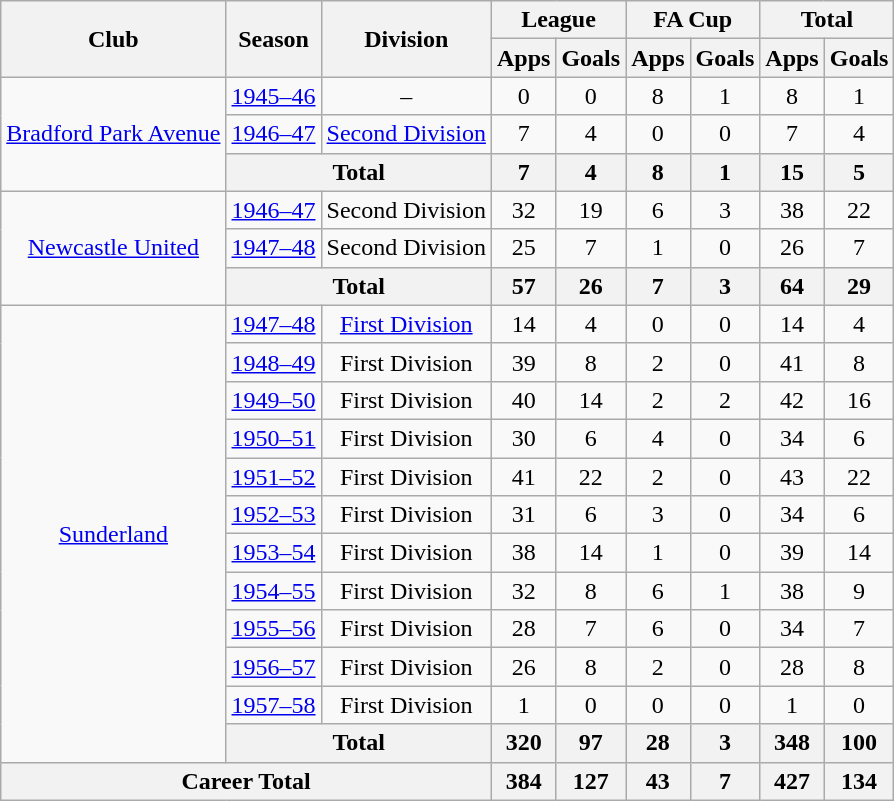<table class="wikitable" style="text-align: center;">
<tr>
<th rowspan="2">Club</th>
<th rowspan="2">Season</th>
<th rowspan="2">Division</th>
<th colspan="2">League</th>
<th colspan="2">FA Cup</th>
<th colspan="2">Total</th>
</tr>
<tr>
<th>Apps</th>
<th>Goals</th>
<th>Apps</th>
<th>Goals</th>
<th>Apps</th>
<th>Goals</th>
</tr>
<tr>
<td rowspan="3"><a href='#'>Bradford Park Avenue</a></td>
<td><a href='#'>1945–46</a></td>
<td>–</td>
<td>0</td>
<td>0</td>
<td>8</td>
<td>1</td>
<td>8</td>
<td>1</td>
</tr>
<tr>
<td><a href='#'>1946–47</a></td>
<td><a href='#'>Second Division</a></td>
<td>7</td>
<td>4</td>
<td>0</td>
<td>0</td>
<td>7</td>
<td>4</td>
</tr>
<tr>
<th colspan="2">Total</th>
<th>7</th>
<th>4</th>
<th>8</th>
<th>1</th>
<th>15</th>
<th>5</th>
</tr>
<tr>
<td rowspan="3"><a href='#'>Newcastle United</a></td>
<td><a href='#'>1946–47</a></td>
<td>Second Division</td>
<td>32</td>
<td>19</td>
<td>6</td>
<td>3</td>
<td>38</td>
<td>22</td>
</tr>
<tr>
<td><a href='#'>1947–48</a></td>
<td>Second Division</td>
<td>25</td>
<td>7</td>
<td>1</td>
<td>0</td>
<td>26</td>
<td>7</td>
</tr>
<tr>
<th colspan="2">Total</th>
<th>57</th>
<th>26</th>
<th>7</th>
<th>3</th>
<th>64</th>
<th>29</th>
</tr>
<tr>
<td rowspan="12"><a href='#'>Sunderland</a></td>
<td><a href='#'>1947–48</a></td>
<td><a href='#'>First Division</a></td>
<td>14</td>
<td>4</td>
<td>0</td>
<td>0</td>
<td>14</td>
<td>4</td>
</tr>
<tr>
<td><a href='#'>1948–49</a></td>
<td>First Division</td>
<td>39</td>
<td>8</td>
<td>2</td>
<td>0</td>
<td>41</td>
<td>8</td>
</tr>
<tr>
<td><a href='#'>1949–50</a></td>
<td>First Division</td>
<td>40</td>
<td>14</td>
<td>2</td>
<td>2</td>
<td>42</td>
<td>16</td>
</tr>
<tr>
<td><a href='#'>1950–51</a></td>
<td>First Division</td>
<td>30</td>
<td>6</td>
<td>4</td>
<td>0</td>
<td>34</td>
<td>6</td>
</tr>
<tr>
<td><a href='#'>1951–52</a></td>
<td>First Division</td>
<td>41</td>
<td>22</td>
<td>2</td>
<td>0</td>
<td>43</td>
<td>22</td>
</tr>
<tr>
<td><a href='#'>1952–53</a></td>
<td>First Division</td>
<td>31</td>
<td>6</td>
<td>3</td>
<td>0</td>
<td>34</td>
<td>6</td>
</tr>
<tr>
<td><a href='#'>1953–54</a></td>
<td>First Division</td>
<td>38</td>
<td>14</td>
<td>1</td>
<td>0</td>
<td>39</td>
<td>14</td>
</tr>
<tr>
<td><a href='#'>1954–55</a></td>
<td>First Division</td>
<td>32</td>
<td>8</td>
<td>6</td>
<td>1</td>
<td>38</td>
<td>9</td>
</tr>
<tr>
<td><a href='#'>1955–56</a></td>
<td>First Division</td>
<td>28</td>
<td>7</td>
<td>6</td>
<td>0</td>
<td>34</td>
<td>7</td>
</tr>
<tr>
<td><a href='#'>1956–57</a></td>
<td>First Division</td>
<td>26</td>
<td>8</td>
<td>2</td>
<td>0</td>
<td>28</td>
<td>8</td>
</tr>
<tr>
<td><a href='#'>1957–58</a></td>
<td>First Division</td>
<td>1</td>
<td>0</td>
<td>0</td>
<td>0</td>
<td>1</td>
<td>0</td>
</tr>
<tr>
<th colspan="2">Total</th>
<th>320</th>
<th>97</th>
<th>28</th>
<th>3</th>
<th>348</th>
<th>100</th>
</tr>
<tr>
<th colspan="3">Career Total</th>
<th>384</th>
<th>127</th>
<th>43</th>
<th>7</th>
<th>427</th>
<th>134</th>
</tr>
</table>
